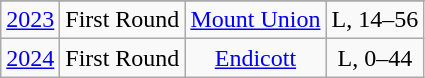<table class="wikitable">
<tr>
</tr>
<tr align="center">
<td><a href='#'>2023</a></td>
<td>First Round</td>
<td><a href='#'>Mount Union</a></td>
<td>L, 14–56</td>
</tr>
<tr align="center">
<td><a href='#'>2024</a></td>
<td>First Round</td>
<td><a href='#'>Endicott</a></td>
<td>L, 0–44</td>
</tr>
</table>
